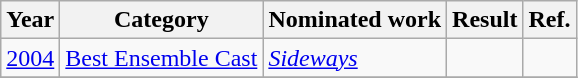<table class="wikitable plainrowheaders">
<tr>
<th scope="col">Year</th>
<th scope="col">Category</th>
<th scope="col">Nominated work</th>
<th scope="col">Result</th>
<th scope="col">Ref.</th>
</tr>
<tr>
<td><a href='#'>2004</a></td>
<td><a href='#'>Best Ensemble Cast</a></td>
<td><em><a href='#'>Sideways</a></em></td>
<td></td>
<td align="center"></td>
</tr>
<tr>
</tr>
</table>
